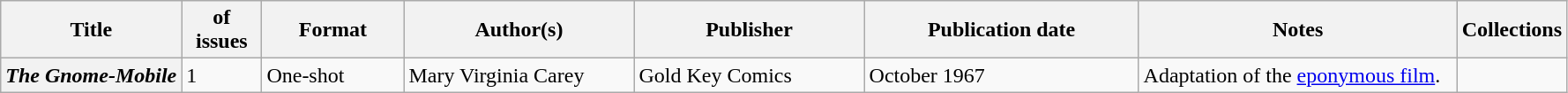<table class="wikitable">
<tr>
<th>Title</th>
<th style="width:40pt"> of issues</th>
<th style="width:75pt">Format</th>
<th style="width:125pt">Author(s)</th>
<th style="width:125pt">Publisher</th>
<th style="width:150pt">Publication date</th>
<th style="width:175pt">Notes</th>
<th>Collections</th>
</tr>
<tr>
<th><em>The Gnome-Mobile</em></th>
<td>1</td>
<td>One-shot</td>
<td>Mary Virginia Carey</td>
<td>Gold Key Comics</td>
<td>October 1967</td>
<td>Adaptation of the <a href='#'>eponymous film</a>.</td>
<td></td>
</tr>
</table>
